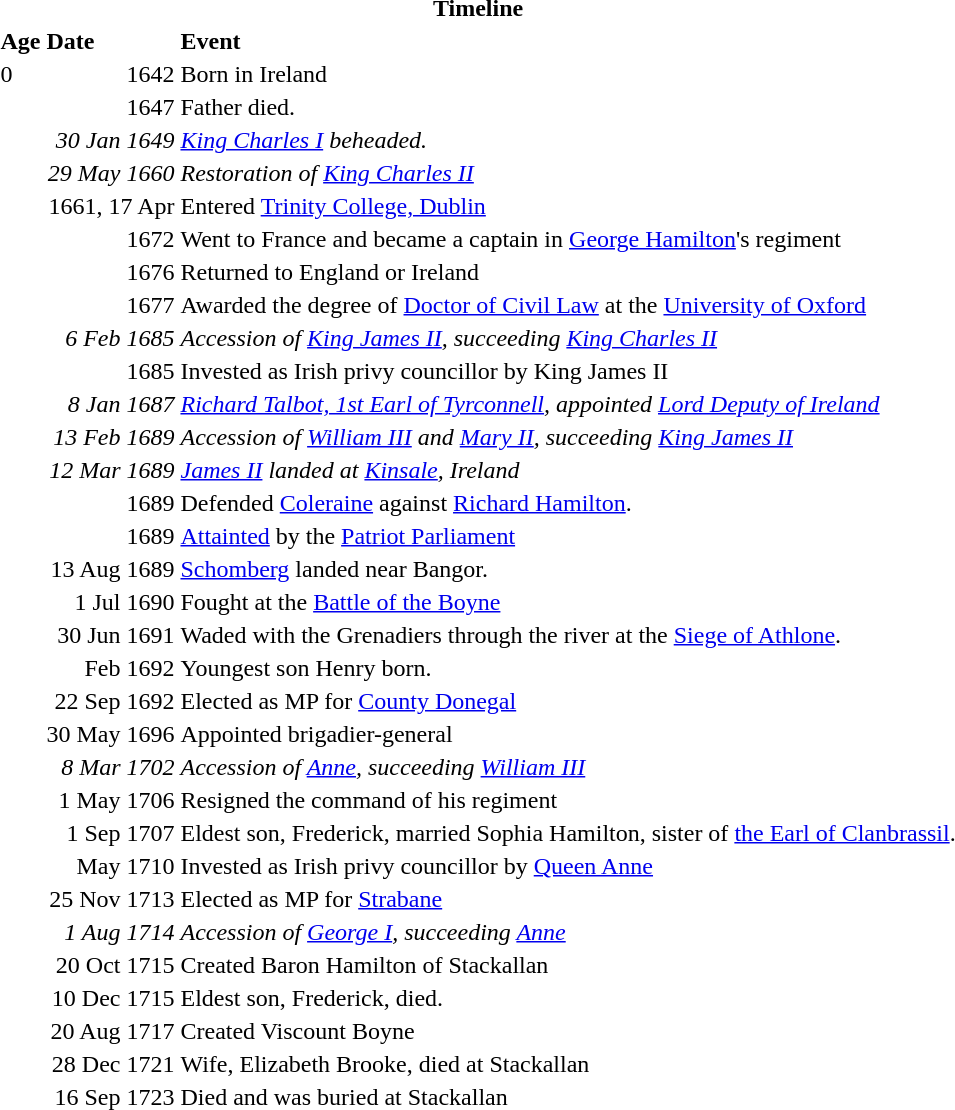<table>
<tr>
<th colspan=3>Timeline</th>
</tr>
<tr>
<th align="left">Age</th>
<th align="left">Date</th>
<th align="left">Event</th>
</tr>
<tr>
<td>0</td>
<td align=right>1642</td>
<td>Born in Ireland</td>
</tr>
<tr>
<td></td>
<td align=right>1647</td>
<td>Father died.</td>
</tr>
<tr>
<td></td>
<td align=right><em>30 Jan 1649</em></td>
<td><em><a href='#'>King Charles I</a> beheaded.</em></td>
</tr>
<tr>
<td></td>
<td align=right><em>29 May 1660</em></td>
<td><em>Restoration of <a href='#'>King Charles II</a></em></td>
</tr>
<tr>
<td></td>
<td align=right>1661, 17 Apr</td>
<td>Entered <a href='#'>Trinity College, Dublin</a></td>
</tr>
<tr>
<td></td>
<td align=right>1672</td>
<td>Went to France and became a captain in <a href='#'>George Hamilton</a>'s regiment</td>
</tr>
<tr>
<td></td>
<td align=right>1676</td>
<td>Returned to England or Ireland</td>
</tr>
<tr>
<td></td>
<td align=right>1677</td>
<td>Awarded the degree of <a href='#'>Doctor of Civil Law</a> at the <a href='#'>University of Oxford</a></td>
</tr>
<tr>
<td></td>
<td align=right><em>6 Feb 1685</em></td>
<td><em>Accession of <a href='#'>King James II</a>, succeeding <a href='#'>King Charles II</a></em></td>
</tr>
<tr>
<td></td>
<td align=right>1685</td>
<td>Invested as Irish privy councillor by King James II</td>
</tr>
<tr>
<td></td>
<td align=right><em>8 Jan 1687</em></td>
<td><em><a href='#'>Richard Talbot, 1st Earl of Tyrconnell</a>, appointed <a href='#'>Lord Deputy of Ireland</a></em></td>
</tr>
<tr>
<td></td>
<td align=right><em>13 Feb 1689</em></td>
<td><em>Accession of <a href='#'>William III</a> and <a href='#'>Mary II</a>, succeeding <a href='#'>King James II</a></em></td>
</tr>
<tr>
<td></td>
<td align=right><em>12 Mar 1689</em></td>
<td><em><a href='#'>James II</a> landed at <a href='#'>Kinsale</a>, Ireland</em></td>
</tr>
<tr>
<td></td>
<td align=right>1689</td>
<td>Defended <a href='#'>Coleraine</a> against <a href='#'>Richard Hamilton</a>.</td>
</tr>
<tr>
<td></td>
<td align=right>1689</td>
<td><a href='#'>Attainted</a> by the <a href='#'>Patriot Parliament</a></td>
</tr>
<tr>
<td></td>
<td align=right>13 Aug 1689</td>
<td><a href='#'>Schomberg</a> landed near Bangor.</td>
</tr>
<tr>
<td></td>
<td align=right>1 Jul 1690</td>
<td>Fought at the <a href='#'>Battle of the Boyne</a></td>
</tr>
<tr>
<td></td>
<td align=right>30 Jun 1691</td>
<td>Waded with the Grenadiers through the river at the <a href='#'>Siege of Athlone</a>.</td>
</tr>
<tr>
<td></td>
<td align=right>Feb 1692</td>
<td>Youngest son Henry born.</td>
</tr>
<tr>
<td></td>
<td align=right>22 Sep 1692</td>
<td>Elected as MP for <a href='#'>County Donegal</a></td>
</tr>
<tr>
<td></td>
<td align=right>30 May 1696</td>
<td>Appointed brigadier-general</td>
</tr>
<tr>
<td></td>
<td align=right><em>8 Mar 1702</em></td>
<td><em>Accession of <a href='#'>Anne</a>, succeeding <a href='#'>William III</a></em></td>
</tr>
<tr>
<td></td>
<td align=right>1 May 1706</td>
<td>Resigned the command of his regiment</td>
</tr>
<tr>
<td></td>
<td align=right>1 Sep 1707</td>
<td>Eldest son, Frederick, married Sophia Hamilton, sister of <a href='#'>the Earl of Clanbrassil</a>.</td>
</tr>
<tr>
<td></td>
<td align=right>May 1710</td>
<td>Invested as Irish privy councillor by <a href='#'>Queen Anne</a></td>
</tr>
<tr>
<td></td>
<td align=right>25 Nov 1713</td>
<td>Elected as MP for <a href='#'>Strabane</a></td>
</tr>
<tr>
<td></td>
<td align=right><em>1 Aug 1714</em></td>
<td><em>Accession of <a href='#'>George I</a>, succeeding <a href='#'>Anne</a></em></td>
</tr>
<tr>
<td></td>
<td align=right>20 Oct 1715</td>
<td>Created Baron Hamilton of Stackallan</td>
</tr>
<tr>
<td></td>
<td align=right>10 Dec 1715</td>
<td>Eldest son, Frederick, died.</td>
</tr>
<tr>
<td></td>
<td align=right>20 Aug 1717</td>
<td>Created Viscount Boyne</td>
</tr>
<tr>
<td></td>
<td align=right>28 Dec 1721</td>
<td>Wife, Elizabeth Brooke, died at Stackallan</td>
</tr>
<tr>
<td></td>
<td align=right>16 Sep 1723</td>
<td>Died and was buried at Stackallan</td>
</tr>
</table>
